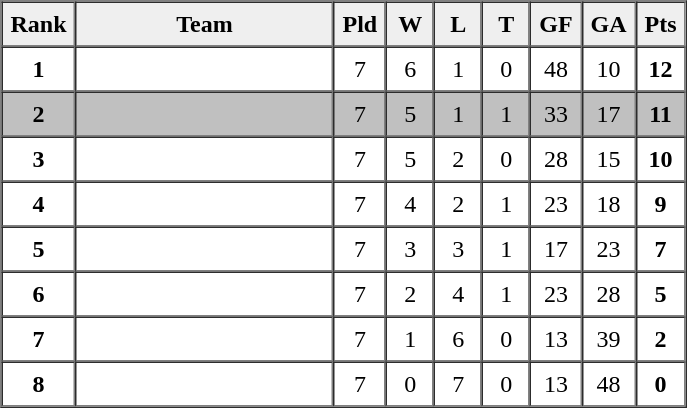<table border=1 cellpadding=5 cellspacing=0>
<tr>
<th bgcolor="#efefef" width="20">Rank</th>
<th bgcolor="#efefef" width="160">Team</th>
<th bgcolor="#efefef" width="20">Pld</th>
<th bgcolor="#efefef" width="20">W</th>
<th bgcolor="#efefef" width="20">L</th>
<th bgcolor="#efefef" width="20">T</th>
<th bgcolor="#efefef" width="20">GF</th>
<th bgcolor="#efefef" width="20">GA</th>
<th bgcolor="#efefef" width="20">Pts</th>
</tr>
<tr align=center>
<td><strong>1</strong></td>
<td align=left></td>
<td>7</td>
<td>6</td>
<td>1</td>
<td>0</td>
<td>48</td>
<td>10</td>
<td><strong>12</strong></td>
</tr>
<tr align=center bgcolor="silver">
<td><strong>2</strong></td>
<td align=left> </td>
<td>7</td>
<td>5</td>
<td>1</td>
<td>1</td>
<td>33</td>
<td>17</td>
<td><strong>11</strong></td>
</tr>
<tr align=center>
<td><strong>3</strong></td>
<td align=left></td>
<td>7</td>
<td>5</td>
<td>2</td>
<td>0</td>
<td>28</td>
<td>15</td>
<td><strong>10</strong></td>
</tr>
<tr align=center>
<td><strong>4</strong></td>
<td align=left></td>
<td>7</td>
<td>4</td>
<td>2</td>
<td>1</td>
<td>23</td>
<td>18</td>
<td><strong>9</strong></td>
</tr>
<tr align=center>
<td><strong>5</strong></td>
<td align=left></td>
<td>7</td>
<td>3</td>
<td>3</td>
<td>1</td>
<td>17</td>
<td>23</td>
<td><strong>7</strong></td>
</tr>
<tr align=center>
<td><strong>6</strong></td>
<td align=left></td>
<td>7</td>
<td>2</td>
<td>4</td>
<td>1</td>
<td>23</td>
<td>28</td>
<td><strong>5</strong></td>
</tr>
<tr align=center>
<td><strong>7</strong></td>
<td align=left></td>
<td>7</td>
<td>1</td>
<td>6</td>
<td>0</td>
<td>13</td>
<td>39</td>
<td><strong>2</strong></td>
</tr>
<tr align=center>
<td><strong>8</strong></td>
<td align=left></td>
<td>7</td>
<td>0</td>
<td>7</td>
<td>0</td>
<td>13</td>
<td>48</td>
<td><strong>0</strong></td>
</tr>
</table>
